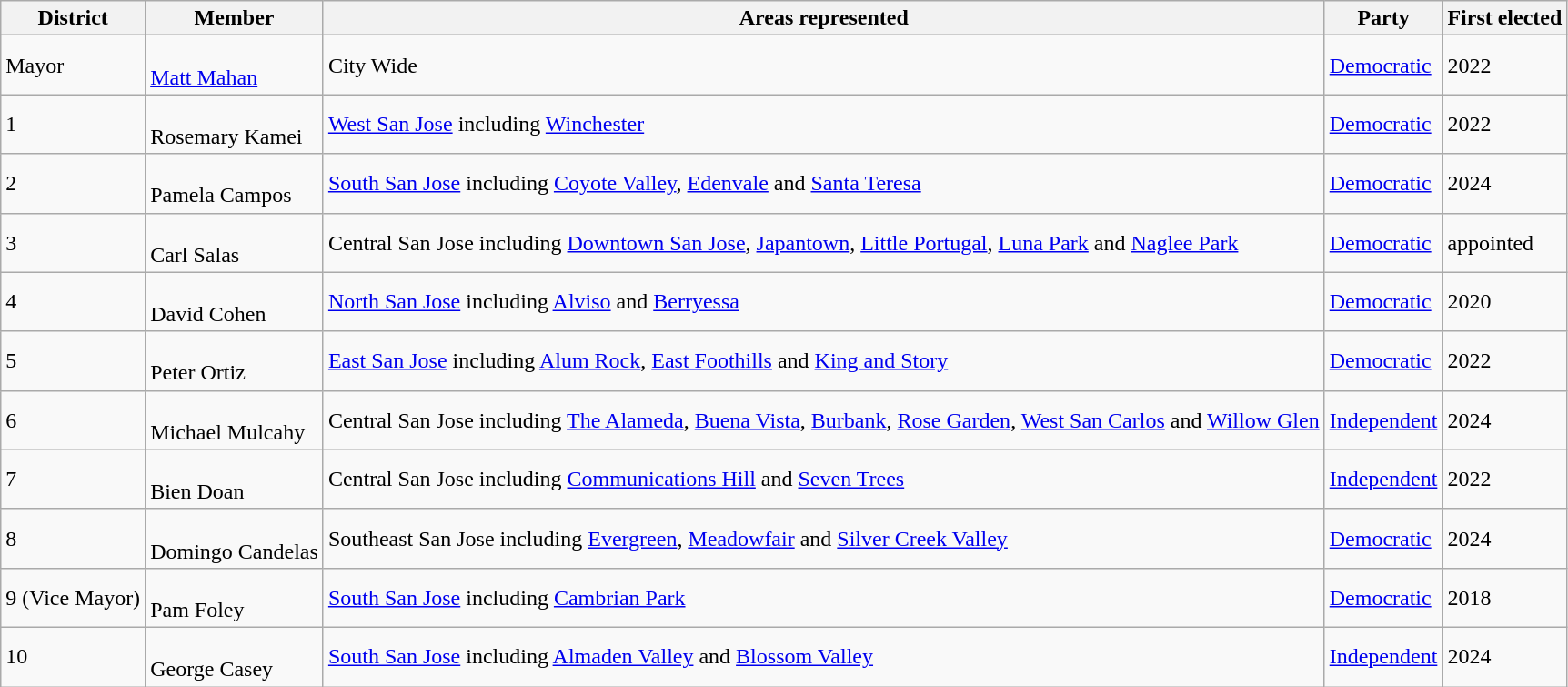<table class="wikitable sortable">
<tr>
<th>District</th>
<th>Member</th>
<th>Areas represented</th>
<th>Party</th>
<th>First elected</th>
</tr>
<tr>
<td>Mayor</td>
<td><br> <a href='#'>Matt Mahan</a></td>
<td>City Wide</td>
<td><a href='#'>Democratic</a></td>
<td>2022</td>
</tr>
<tr>
<td>1</td>
<td><br> Rosemary Kamei</td>
<td><a href='#'>West San Jose</a> including <a href='#'>Winchester</a></td>
<td><a href='#'>Democratic</a></td>
<td>2022</td>
</tr>
<tr>
<td>2</td>
<td><br> Pamela Campos</td>
<td><a href='#'>South San Jose</a> including <a href='#'>Coyote Valley</a>, <a href='#'>Edenvale</a> and <a href='#'>Santa Teresa</a></td>
<td><a href='#'>Democratic</a></td>
<td>2024</td>
</tr>
<tr>
<td>3</td>
<td><br> Carl Salas</td>
<td>Central San Jose including <a href='#'>Downtown San Jose</a>, <a href='#'>Japantown</a>, <a href='#'>Little Portugal</a>, <a href='#'>Luna Park</a> and <a href='#'>Naglee Park</a></td>
<td><a href='#'>Democratic</a></td>
<td>appointed</td>
</tr>
<tr>
<td>4</td>
<td><br> David Cohen</td>
<td><a href='#'>North San Jose</a> including <a href='#'>Alviso</a> and <a href='#'>Berryessa</a></td>
<td><a href='#'>Democratic</a></td>
<td>2020</td>
</tr>
<tr>
<td>5</td>
<td><br> Peter Ortiz</td>
<td><a href='#'>East San Jose</a> including <a href='#'>Alum Rock</a>, <a href='#'>East Foothills</a> and <a href='#'>King and Story</a></td>
<td><a href='#'>Democratic</a></td>
<td>2022</td>
</tr>
<tr>
<td>6</td>
<td><br> Michael Mulcahy</td>
<td>Central San Jose including <a href='#'>The Alameda</a>, <a href='#'>Buena Vista</a>, <a href='#'>Burbank</a>, <a href='#'>Rose Garden</a>, <a href='#'>West San Carlos</a> and <a href='#'>Willow Glen</a></td>
<td><a href='#'>Independent</a></td>
<td>2024</td>
</tr>
<tr>
<td>7</td>
<td><br> Bien Doan</td>
<td>Central San Jose including <a href='#'>Communications Hill</a> and <a href='#'>Seven Trees</a></td>
<td><a href='#'>Independent</a></td>
<td>2022</td>
</tr>
<tr>
<td>8</td>
<td><br> Domingo Candelas</td>
<td>Southeast San Jose including <a href='#'>Evergreen</a>, <a href='#'>Meadowfair</a> and <a href='#'>Silver Creek Valley</a></td>
<td><a href='#'>Democratic</a></td>
<td>2024</td>
</tr>
<tr>
<td>9 (Vice Mayor)</td>
<td><br> Pam Foley</td>
<td><a href='#'>South San Jose</a> including <a href='#'>Cambrian Park</a></td>
<td><a href='#'>Democratic</a></td>
<td>2018</td>
</tr>
<tr>
<td>10</td>
<td><br> George Casey</td>
<td><a href='#'>South San Jose</a> including <a href='#'>Almaden Valley</a> and <a href='#'>Blossom Valley</a></td>
<td><a href='#'>Independent</a></td>
<td>2024</td>
</tr>
</table>
